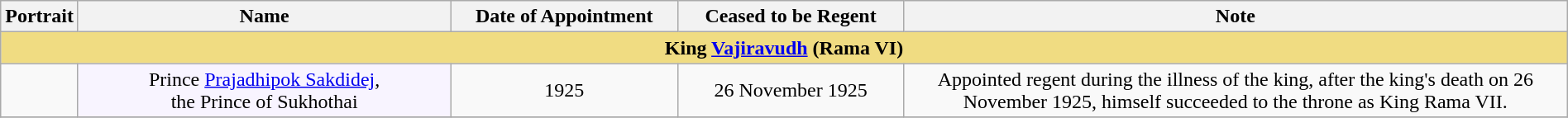<table style="text-align:center; width:100%" class="wikitable">
<tr>
<th width=100px>Portrait</th>
<th width=25%>Name</th>
<th width=15%>Date of Appointment</th>
<th width=15%>Ceased to be Regent</th>
<th width=45%>Note</th>
</tr>
<tr>
<td colspan="5" bgcolor="#F0DC82"><strong>King <a href='#'>Vajiravudh</a> (Rama VI)</strong></td>
</tr>
<tr>
<td></td>
<td bgcolor="#f8f4ff">Prince <a href='#'>Prajadhipok Sakdidej</a>,<br>the Prince of Sukhothai</td>
<td>1925</td>
<td>26 November 1925</td>
<td>Appointed regent during the illness of the king, after the king's death on 26 November 1925, himself succeeded to the throne as King Rama VII.</td>
</tr>
<tr>
</tr>
</table>
